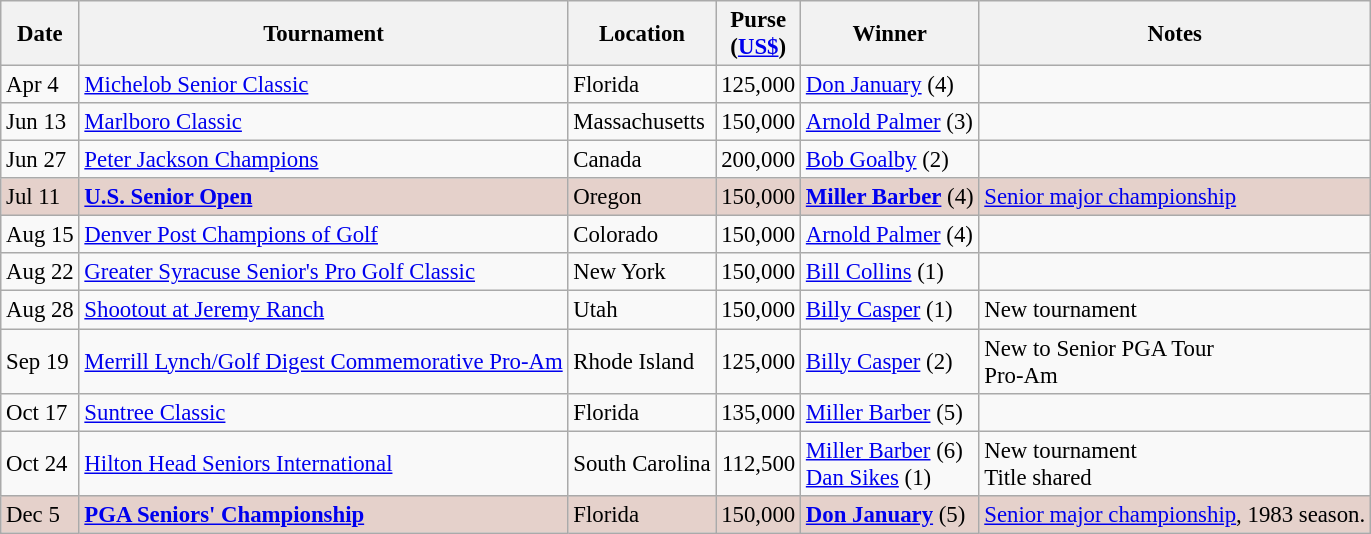<table class="wikitable" style="font-size:95%">
<tr>
<th>Date</th>
<th>Tournament</th>
<th>Location</th>
<th>Purse<br>(<a href='#'>US$</a>)</th>
<th>Winner</th>
<th>Notes</th>
</tr>
<tr>
<td>Apr 4</td>
<td><a href='#'>Michelob Senior Classic</a></td>
<td>Florida</td>
<td align=right>125,000</td>
<td> <a href='#'>Don January</a> (4)</td>
<td></td>
</tr>
<tr>
<td>Jun 13</td>
<td><a href='#'>Marlboro Classic</a></td>
<td>Massachusetts</td>
<td align=right>150,000</td>
<td> <a href='#'>Arnold Palmer</a> (3)</td>
<td></td>
</tr>
<tr>
<td>Jun 27</td>
<td><a href='#'>Peter Jackson Champions</a></td>
<td>Canada</td>
<td align=right>200,000</td>
<td> <a href='#'>Bob Goalby</a> (2)</td>
<td></td>
</tr>
<tr style="background:#e5d1cb;">
<td>Jul 11</td>
<td><strong><a href='#'>U.S. Senior Open</a></strong></td>
<td>Oregon</td>
<td align=right>150,000</td>
<td> <strong><a href='#'>Miller Barber</a></strong> (4)</td>
<td><a href='#'>Senior major championship</a></td>
</tr>
<tr>
<td>Aug 15</td>
<td><a href='#'>Denver Post Champions of Golf</a></td>
<td>Colorado</td>
<td align=right>150,000</td>
<td> <a href='#'>Arnold Palmer</a> (4)</td>
<td></td>
</tr>
<tr>
<td>Aug 22</td>
<td><a href='#'>Greater Syracuse Senior's Pro Golf Classic</a></td>
<td>New York</td>
<td align=right>150,000</td>
<td> <a href='#'>Bill Collins</a> (1)</td>
<td></td>
</tr>
<tr>
<td>Aug 28</td>
<td><a href='#'>Shootout at Jeremy Ranch</a></td>
<td>Utah</td>
<td align=right>150,000</td>
<td> <a href='#'>Billy Casper</a> (1)</td>
<td>New tournament</td>
</tr>
<tr>
<td>Sep 19</td>
<td><a href='#'>Merrill Lynch/Golf Digest Commemorative Pro-Am</a></td>
<td>Rhode Island</td>
<td align=right>125,000</td>
<td> <a href='#'>Billy Casper</a> (2)</td>
<td>New to Senior PGA Tour<br>Pro-Am</td>
</tr>
<tr>
<td>Oct 17</td>
<td><a href='#'>Suntree Classic</a></td>
<td>Florida</td>
<td align=right>135,000</td>
<td> <a href='#'>Miller Barber</a> (5)</td>
<td></td>
</tr>
<tr>
<td>Oct 24</td>
<td><a href='#'>Hilton Head Seniors International</a></td>
<td>South Carolina</td>
<td align=right>112,500</td>
<td> <a href='#'>Miller Barber</a> (6)<br> <a href='#'>Dan Sikes</a> (1)</td>
<td>New tournament<br>Title shared</td>
</tr>
<tr style="background:#e5d1cb;">
<td>Dec 5</td>
<td><strong><a href='#'>PGA Seniors' Championship</a></strong></td>
<td>Florida</td>
<td align=right>150,000</td>
<td> <strong><a href='#'>Don January</a></strong> (5)</td>
<td><a href='#'>Senior major championship</a>, 1983 season.</td>
</tr>
</table>
